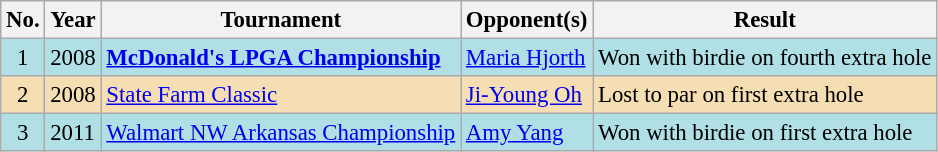<table class="wikitable" style="font-size:95%;">
<tr>
<th>No.</th>
<th>Year</th>
<th>Tournament</th>
<th>Opponent(s)</th>
<th>Result</th>
</tr>
<tr style="background:#B0E0E6;">
<td align=center>1</td>
<td>2008</td>
<td><strong><a href='#'>McDonald's LPGA Championship</a></strong></td>
<td><a href='#'>Maria Hjorth</a></td>
<td>Won with birdie on fourth extra hole</td>
</tr>
<tr style="background:#F5DEB3;">
<td align=center>2</td>
<td>2008</td>
<td><a href='#'>State Farm Classic</a></td>
<td> <a href='#'>Ji-Young Oh</a></td>
<td>Lost to par on first extra hole</td>
</tr>
<tr style="background:#B0E0E6;">
<td align=center>3</td>
<td>2011</td>
<td><a href='#'>Walmart NW Arkansas Championship</a></td>
<td> <a href='#'>Amy Yang</a></td>
<td>Won with birdie on first extra hole</td>
</tr>
</table>
